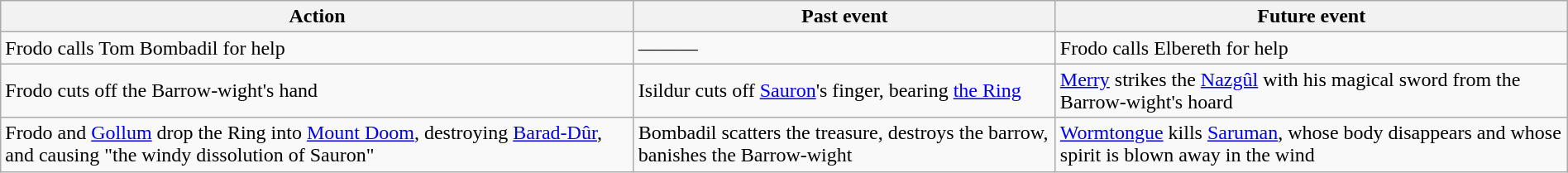<table class="wikitable" style="margin: 1em auto;">
<tr>
<th>Action</th>
<th>Past event</th>
<th>Future event</th>
</tr>
<tr>
<td>Frodo calls Tom Bombadil for help</td>
<td>———</td>
<td>Frodo calls Elbereth for help</td>
</tr>
<tr>
<td>Frodo cuts off the Barrow-wight's hand</td>
<td>Isildur cuts off <a href='#'>Sauron</a>'s finger, bearing <a href='#'>the Ring</a></td>
<td><a href='#'>Merry</a> strikes the <a href='#'>Nazgûl</a> with his magical sword from the Barrow-wight's hoard</td>
</tr>
<tr>
<td>Frodo and <a href='#'>Gollum</a> drop the Ring into <a href='#'>Mount Doom</a>, destroying <a href='#'>Barad-Dûr</a>, and causing "the windy dissolution of Sauron"</td>
<td>Bombadil scatters the treasure, destroys the barrow, banishes the Barrow-wight</td>
<td><a href='#'>Wormtongue</a> kills <a href='#'>Saruman</a>, whose body disappears and whose spirit is blown away in the wind</td>
</tr>
</table>
